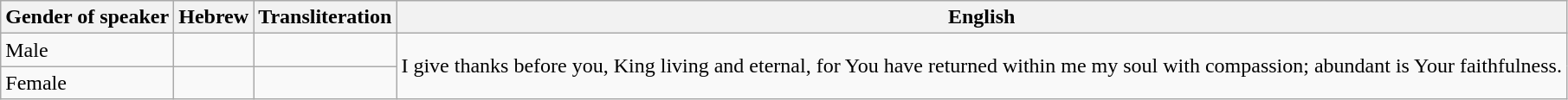<table class="wikitable">
<tr>
<th>Gender of speaker</th>
<th>Hebrew</th>
<th>Transliteration</th>
<th>English</th>
</tr>
<tr>
<td>Male</td>
<td></td>
<td></td>
<td rowspan="2">I give thanks before you, King living and eternal, for You have returned within me my soul with compassion; abundant is Your faithfulness.</td>
</tr>
<tr>
<td>Female</td>
<td></td>
<td></td>
</tr>
</table>
